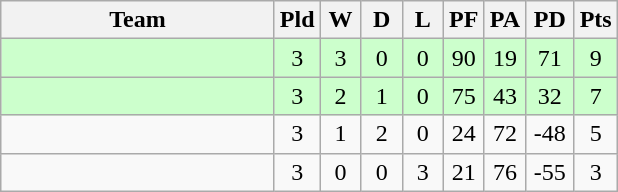<table class="wikitable" style="text-align:center;">
<tr>
<th width=175>Team</th>
<th width=20 abbr="Played">Pld</th>
<th width=20 abbr="Won">W</th>
<th width=20 abbr="Drawn">D</th>
<th width=20 abbr="Lost">L</th>
<th width=20 abbr="Points for">PF</th>
<th width=20 abbr="Points against">PA</th>
<th width=25 abbr="Points difference">PD</th>
<th width=20 abbr="Points">Pts</th>
</tr>
<tr bgcolor=ccffcc>
<td style="text-align:left;"></td>
<td>3</td>
<td>3</td>
<td>0</td>
<td>0</td>
<td>90</td>
<td>19</td>
<td>71</td>
<td>9</td>
</tr>
<tr bgcolor=ccffcc>
<td style="text-align:left;"></td>
<td>3</td>
<td>2</td>
<td>1</td>
<td>0</td>
<td>75</td>
<td>43</td>
<td>32</td>
<td>7</td>
</tr>
<tr>
<td style="text-align:left;"></td>
<td>3</td>
<td>1</td>
<td>2</td>
<td>0</td>
<td>24</td>
<td>72</td>
<td>-48</td>
<td>5</td>
</tr>
<tr>
<td style="text-align:left;"></td>
<td>3</td>
<td>0</td>
<td>0</td>
<td>3</td>
<td>21</td>
<td>76</td>
<td>-55</td>
<td>3</td>
</tr>
</table>
